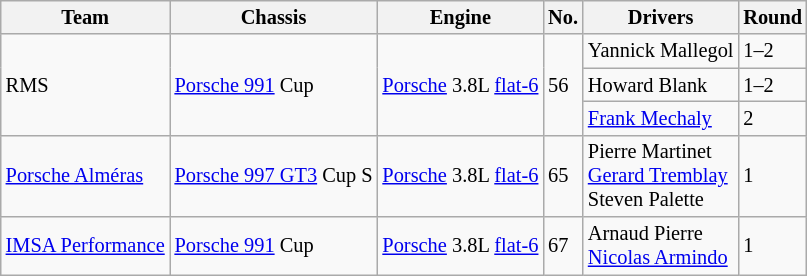<table class="wikitable" style="font-size: 85%;">
<tr>
<th>Team</th>
<th>Chassis</th>
<th>Engine</th>
<th>No.</th>
<th>Drivers</th>
<th>Round</th>
</tr>
<tr>
<td rowspan=3>RMS</td>
<td rowspan=3><a href='#'>Porsche 991</a> Cup</td>
<td rowspan=3><a href='#'>Porsche</a> 3.8L <a href='#'>flat-6</a></td>
<td rowspan=3>56</td>
<td> Yannick Mallegol</td>
<td>1–2</td>
</tr>
<tr>
<td> Howard Blank</td>
<td>1–2</td>
</tr>
<tr>
<td> <a href='#'>Frank Mechaly</a></td>
<td>2</td>
</tr>
<tr>
<td><a href='#'>Porsche Alméras</a></td>
<td><a href='#'>Porsche 997 GT3</a> Cup S</td>
<td><a href='#'>Porsche</a> 3.8L <a href='#'>flat-6</a></td>
<td>65</td>
<td> Pierre Martinet <br> <a href='#'>Gerard Tremblay</a> <br> Steven Palette</td>
<td>1</td>
</tr>
<tr>
<td><a href='#'>IMSA Performance</a></td>
<td><a href='#'>Porsche 991</a> Cup</td>
<td><a href='#'>Porsche</a> 3.8L <a href='#'>flat-6</a></td>
<td>67</td>
<td> Arnaud Pierre <br> <a href='#'>Nicolas Armindo</a></td>
<td>1</td>
</tr>
</table>
